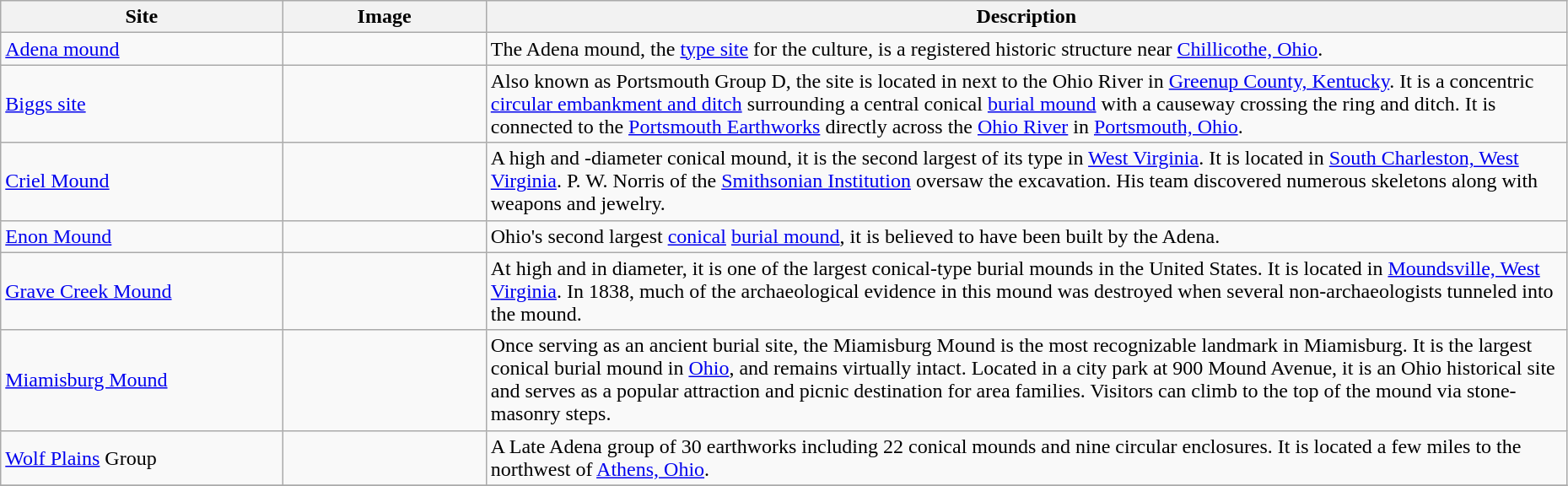<table class="wikitable sortable" style="width:98%">
<tr>
<th width="18%">Site</th>
<th width="13%">Image</th>
<th width="69%">Description</th>
</tr>
<tr>
<td><a href='#'>Adena mound</a></td>
<td></td>
<td>The Adena mound, the <a href='#'>type site</a> for the culture, is a registered historic structure near <a href='#'>Chillicothe, Ohio</a>.</td>
</tr>
<tr>
<td><a href='#'>Biggs site</a></td>
<td></td>
<td>Also known as Portsmouth Group D, the site is located in next to the Ohio River in <a href='#'>Greenup County, Kentucky</a>. It is a concentric <a href='#'>circular embankment and ditch</a> surrounding a central conical <a href='#'>burial mound</a> with a causeway crossing the ring and ditch. It is connected to the <a href='#'>Portsmouth Earthworks</a> directly across the <a href='#'>Ohio River</a> in <a href='#'>Portsmouth, Ohio</a>.</td>
</tr>
<tr>
<td><a href='#'>Criel Mound</a></td>
<td></td>
<td>A  high and -diameter conical mound, it is the second largest of its type in <a href='#'>West Virginia</a>. It is located in <a href='#'>South Charleston, West Virginia</a>. P. W. Norris of the <a href='#'>Smithsonian Institution</a> oversaw the excavation. His team discovered numerous skeletons along with weapons and jewelry.</td>
</tr>
<tr>
<td><a href='#'>Enon Mound</a></td>
<td></td>
<td>Ohio's second largest <a href='#'>conical</a> <a href='#'>burial mound</a>, it is believed to have been built by the Adena.</td>
</tr>
<tr>
<td><a href='#'>Grave Creek Mound</a></td>
<td></td>
<td>At  high and  in diameter, it is one of the largest conical-type burial mounds in the United States. It is located in <a href='#'>Moundsville, West Virginia</a>. In 1838, much of the archaeological evidence in this mound was destroyed when several non-archaeologists tunneled into the mound.</td>
</tr>
<tr>
<td><a href='#'>Miamisburg Mound</a></td>
<td></td>
<td>Once serving as an ancient burial site, the Miamisburg Mound is the most recognizable landmark in Miamisburg. It is the largest conical burial mound in <a href='#'>Ohio</a>, and remains virtually intact. Located in a city park at 900 Mound Avenue, it is an Ohio historical site and serves as a popular attraction and picnic destination for area families. Visitors can climb to the top of the mound via stone-masonry steps.</td>
</tr>
<tr>
<td><a href='#'>Wolf Plains</a> Group</td>
<td></td>
<td>A Late Adena group of 30 earthworks including 22 conical mounds and nine circular enclosures. It is located a few miles to the northwest of <a href='#'>Athens, Ohio</a>.</td>
</tr>
<tr>
</tr>
</table>
